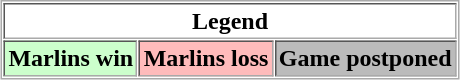<table align="center" border="1" cellpadding="2" cellspacing="1" style="border:1px solid #aaa">
<tr>
<th colspan="3">Legend</th>
</tr>
<tr>
<th bgcolor="ccffcc">Marlins win</th>
<th bgcolor="ffbbbb">Marlins loss</th>
<th bgcolor="bbbbbb">Game postponed</th>
</tr>
</table>
